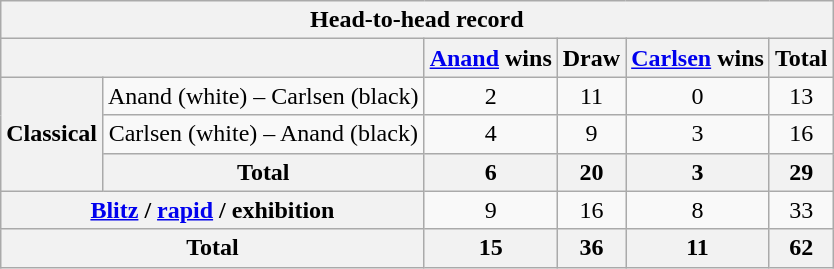<table class="wikitable">
<tr>
<th colspan=6>Head-to-head record</th>
</tr>
<tr>
<th colspan=2></th>
<th><a href='#'>Anand</a> wins</th>
<th>Draw</th>
<th><a href='#'>Carlsen</a> wins</th>
<th>Total</th>
</tr>
<tr align=center>
<th rowspan=3>Classical</th>
<td>Anand (white) – Carlsen (black)</td>
<td>2</td>
<td>11</td>
<td>0</td>
<td>13</td>
</tr>
<tr align=center>
<td>Carlsen (white) – Anand (black)</td>
<td>4</td>
<td>9</td>
<td>3</td>
<td>16</td>
</tr>
<tr>
<th>Total</th>
<th>6</th>
<th>20</th>
<th>3</th>
<th>29</th>
</tr>
<tr align=center>
<th colspan=2><a href='#'>Blitz</a> / <a href='#'>rapid</a> / exhibition</th>
<td>9</td>
<td>16</td>
<td>8</td>
<td>33</td>
</tr>
<tr>
<th colspan=2>Total</th>
<th>15</th>
<th>36</th>
<th>11</th>
<th>62</th>
</tr>
</table>
